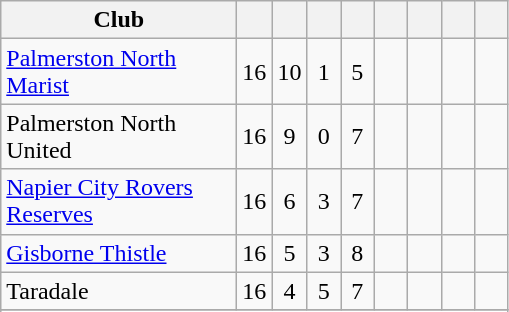<table class="wikitable sortable" style="text-align:center;">
<tr>
<th width=150>Club</th>
<th width=15></th>
<th width=15></th>
<th width=15></th>
<th width=15></th>
<th width=15></th>
<th width=15></th>
<th width=15></th>
<th width=15></th>
</tr>
<tr>
<td align=left><a href='#'>Palmerston North Marist</a></td>
<td>16</td>
<td>10</td>
<td>1</td>
<td>5</td>
<td></td>
<td></td>
<td></td>
<td></td>
</tr>
<tr>
<td align=left>Palmerston North United</td>
<td>16</td>
<td>9</td>
<td>0</td>
<td>7</td>
<td></td>
<td></td>
<td></td>
<td></td>
</tr>
<tr>
<td align=left><a href='#'>Napier City Rovers Reserves</a></td>
<td>16</td>
<td>6</td>
<td>3</td>
<td>7</td>
<td></td>
<td></td>
<td></td>
<td></td>
</tr>
<tr>
<td align=left><a href='#'>Gisborne Thistle</a></td>
<td>16</td>
<td>5</td>
<td>3</td>
<td>8</td>
<td></td>
<td></td>
<td></td>
<td></td>
</tr>
<tr>
<td align=left>Taradale</td>
<td>16</td>
<td>4</td>
<td>5</td>
<td>7</td>
<td></td>
<td></td>
<td></td>
<td></td>
</tr>
<tr>
</tr>
<tr>
</tr>
</table>
